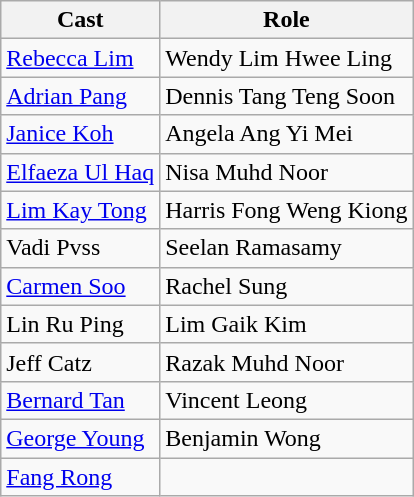<table class="wikitable">
<tr>
<th>Cast</th>
<th>Role</th>
</tr>
<tr>
<td><a href='#'>Rebecca Lim</a></td>
<td>Wendy Lim Hwee Ling</td>
</tr>
<tr>
<td><a href='#'>Adrian Pang</a></td>
<td>Dennis Tang Teng Soon</td>
</tr>
<tr>
<td><a href='#'>Janice Koh</a></td>
<td>Angela Ang Yi Mei</td>
</tr>
<tr>
<td><a href='#'>Elfaeza Ul Haq</a></td>
<td>Nisa Muhd Noor</td>
</tr>
<tr>
<td><a href='#'>Lim Kay Tong</a></td>
<td>Harris Fong Weng Kiong</td>
</tr>
<tr>
<td>Vadi Pvss</td>
<td>Seelan Ramasamy</td>
</tr>
<tr>
<td><a href='#'>Carmen Soo</a></td>
<td>Rachel Sung</td>
</tr>
<tr>
<td>Lin Ru Ping</td>
<td>Lim Gaik Kim</td>
</tr>
<tr>
<td>Jeff Catz</td>
<td>Razak Muhd Noor</td>
</tr>
<tr>
<td><a href='#'>Bernard Tan</a></td>
<td>Vincent Leong</td>
</tr>
<tr>
<td><a href='#'>George Young</a></td>
<td>Benjamin Wong</td>
</tr>
<tr>
<td><a href='#'>Fang Rong</a></td>
<td></td>
</tr>
</table>
